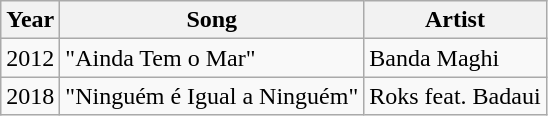<table class="wikitable">
<tr>
<th scope="col">Year</th>
<th scope="col">Song</th>
<th scope="col" class="unsortable">Artist</th>
</tr>
<tr>
<td>2012</td>
<td>"Ainda Tem o Mar"</td>
<td>Banda Maghi</td>
</tr>
<tr>
<td>2018</td>
<td>"Ninguém é Igual a Ninguém"</td>
<td>Roks feat. Badaui</td>
</tr>
</table>
